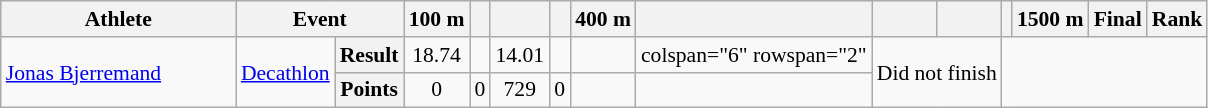<table class="wikitable" style="font-size:90%; text-align:center">
<tr>
<th width="150">Athlete</th>
<th width="50" colspan=2>Event</th>
<th>100 m</th>
<th></th>
<th></th>
<th></th>
<th>400 m</th>
<th></th>
<th></th>
<th></th>
<th></th>
<th>1500 m</th>
<th>Final</th>
<th>Rank</th>
</tr>
<tr>
<td align="left" rowspan="2"><a href='#'>Jonas Bjerremand</a></td>
<td align="left" rowspan="2"><a href='#'>Decathlon</a></td>
<th>Result</th>
<td>18.74</td>
<td></td>
<td>14.01</td>
<td></td>
<td></td>
<td>colspan="6" rowspan="2" </td>
<td rowspan="2" colspan=2>Did not finish</td>
</tr>
<tr>
<th>Points</th>
<td>0</td>
<td>0</td>
<td>729</td>
<td>0</td>
<td></td>
</tr>
</table>
